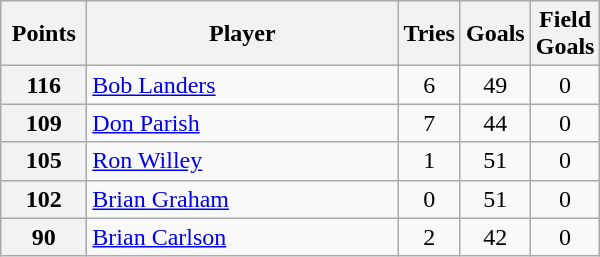<table class="wikitable" style="text-align:left;">
<tr>
<th width=50>Points</th>
<th width=200>Player</th>
<th width=30>Tries</th>
<th width=30>Goals</th>
<th width=30>Field Goals</th>
</tr>
<tr>
<th>116</th>
<td> <a href='#'>Bob Landers</a></td>
<td align=center>6</td>
<td align=center>49</td>
<td align=center>0</td>
</tr>
<tr>
<th>109</th>
<td> <a href='#'>Don Parish</a></td>
<td align=center>7</td>
<td align=center>44</td>
<td align=center>0</td>
</tr>
<tr>
<th>105</th>
<td> <a href='#'>Ron Willey</a></td>
<td align=center>1</td>
<td align=center>51</td>
<td align=center>0</td>
</tr>
<tr>
<th>102</th>
<td> <a href='#'>Brian Graham</a></td>
<td align=center>0</td>
<td align=center>51</td>
<td align=center>0</td>
</tr>
<tr>
<th>90</th>
<td> <a href='#'>Brian Carlson</a></td>
<td align=center>2</td>
<td align=center>42</td>
<td align=center>0</td>
</tr>
</table>
